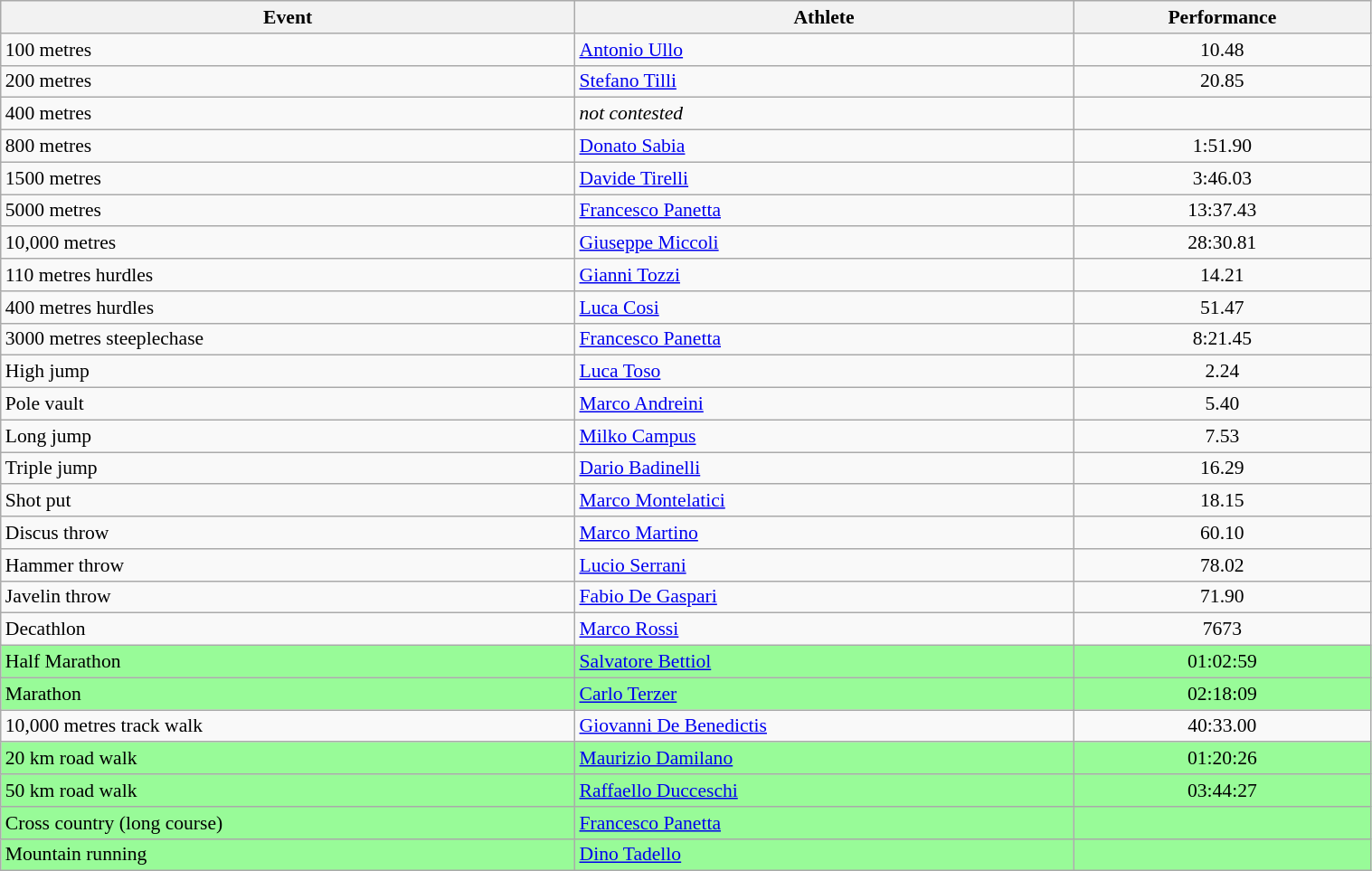<table class="wikitable" width=80% style="font-size:90%; text-align:left;">
<tr>
<th>Event</th>
<th>Athlete</th>
<th>Performance</th>
</tr>
<tr>
<td>100 metres</td>
<td><a href='#'>Antonio Ullo</a></td>
<td align=center>10.48</td>
</tr>
<tr>
<td>200 metres</td>
<td><a href='#'>Stefano Tilli</a></td>
<td align=center>20.85</td>
</tr>
<tr>
<td>400 metres</td>
<td><em>not contested</em></td>
<td align=center></td>
</tr>
<tr>
<td>800 metres</td>
<td><a href='#'>Donato Sabia</a></td>
<td align=center>1:51.90</td>
</tr>
<tr>
<td>1500 metres</td>
<td><a href='#'>Davide Tirelli</a></td>
<td align=center>3:46.03</td>
</tr>
<tr>
<td>5000 metres</td>
<td><a href='#'>Francesco Panetta</a></td>
<td align=center>13:37.43</td>
</tr>
<tr>
<td>10,000 metres</td>
<td><a href='#'>Giuseppe Miccoli</a></td>
<td align=center>28:30.81</td>
</tr>
<tr>
<td>110 metres hurdles</td>
<td><a href='#'>Gianni Tozzi</a></td>
<td align=center>14.21</td>
</tr>
<tr>
<td>400 metres hurdles</td>
<td><a href='#'>Luca Cosi</a></td>
<td align=center>51.47</td>
</tr>
<tr>
<td>3000 metres steeplechase</td>
<td><a href='#'>Francesco Panetta</a></td>
<td align=center>8:21.45</td>
</tr>
<tr>
<td>High jump</td>
<td><a href='#'>Luca Toso</a></td>
<td align=center>2.24</td>
</tr>
<tr>
<td>Pole vault</td>
<td><a href='#'>Marco Andreini</a></td>
<td align=center>5.40</td>
</tr>
<tr>
<td>Long jump</td>
<td><a href='#'>Milko Campus</a></td>
<td align=center>7.53</td>
</tr>
<tr>
<td>Triple jump</td>
<td><a href='#'>Dario Badinelli</a></td>
<td align=center>16.29</td>
</tr>
<tr>
<td>Shot put</td>
<td><a href='#'>Marco Montelatici</a></td>
<td align=center>18.15</td>
</tr>
<tr>
<td>Discus throw</td>
<td><a href='#'>Marco Martino</a></td>
<td align=center>60.10</td>
</tr>
<tr>
<td>Hammer throw</td>
<td><a href='#'>Lucio Serrani</a></td>
<td align=center>78.02</td>
</tr>
<tr>
<td>Javelin throw</td>
<td><a href='#'>Fabio De Gaspari</a></td>
<td align=center>71.90</td>
</tr>
<tr>
<td>Decathlon</td>
<td><a href='#'>Marco Rossi</a></td>
<td align=center>7673</td>
</tr>
<tr bgcolor=palegreen>
<td>Half Marathon</td>
<td><a href='#'>Salvatore Bettiol</a></td>
<td align=center>01:02:59</td>
</tr>
<tr bgcolor=palegreen>
<td>Marathon</td>
<td><a href='#'>Carlo Terzer</a></td>
<td align=center>02:18:09</td>
</tr>
<tr>
<td>10,000 metres track walk</td>
<td><a href='#'>Giovanni De Benedictis</a></td>
<td align=center>40:33.00</td>
</tr>
<tr bgcolor=palegreen>
<td>20 km road walk</td>
<td><a href='#'>Maurizio Damilano</a></td>
<td align=center>01:20:26</td>
</tr>
<tr bgcolor=palegreen>
<td>50 km road walk</td>
<td><a href='#'>Raffaello Ducceschi</a></td>
<td align=center>03:44:27</td>
</tr>
<tr bgcolor=palegreen>
<td>Cross country (long course)</td>
<td><a href='#'>Francesco Panetta</a></td>
<td align=center></td>
</tr>
<tr bgcolor=palegreen>
<td>Mountain running</td>
<td><a href='#'>Dino Tadello</a></td>
<td align=center></td>
</tr>
</table>
